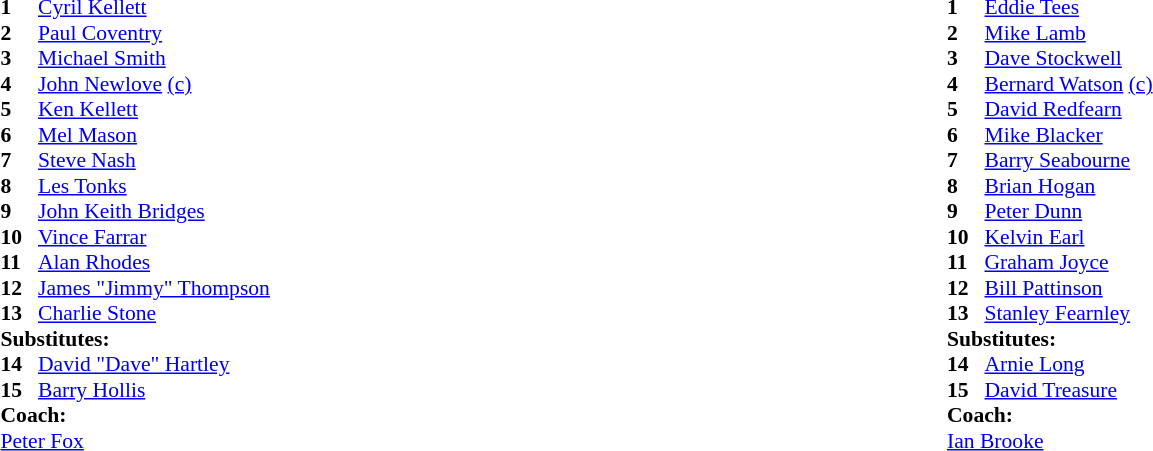<table width="100%">
<tr>
<td valign="top" width="50%"><br><table style="font-size: 90%" cellspacing="0" cellpadding="0">
<tr>
<th width="25"></th>
</tr>
<tr>
<td><strong>1</strong></td>
<td><a href='#'>Cyril Kellett</a></td>
</tr>
<tr>
<td><strong>2</strong></td>
<td><a href='#'>Paul Coventry</a></td>
</tr>
<tr>
<td><strong>3</strong></td>
<td><a href='#'>Michael Smith</a> </td>
</tr>
<tr>
<td><strong>4</strong></td>
<td><a href='#'>John Newlove</a> <a href='#'>(c)</a></td>
</tr>
<tr>
<td><strong>5</strong></td>
<td><a href='#'>Ken Kellett</a></td>
</tr>
<tr>
<td><strong>6</strong></td>
<td><a href='#'>Mel Mason</a></td>
</tr>
<tr>
<td><strong>7</strong></td>
<td><a href='#'>Steve Nash</a></td>
</tr>
<tr>
<td><strong>8</strong></td>
<td><a href='#'>Les Tonks</a></td>
</tr>
<tr>
<td><strong>9</strong></td>
<td><a href='#'>John Keith Bridges</a></td>
</tr>
<tr>
<td><strong>10</strong></td>
<td><a href='#'>Vince Farrar</a></td>
</tr>
<tr>
<td><strong>11</strong></td>
<td><a href='#'>Alan Rhodes</a> </td>
</tr>
<tr>
<td><strong>12</strong></td>
<td><a href='#'>James "Jimmy" Thompson</a></td>
</tr>
<tr>
<td><strong>13</strong></td>
<td><a href='#'>Charlie Stone</a></td>
</tr>
<tr>
<td colspan=3><strong>Substitutes:</strong></td>
</tr>
<tr>
<td><strong>14</strong></td>
<td><a href='#'>David "Dave" Hartley</a> </td>
</tr>
<tr>
<td><strong>15</strong></td>
<td><a href='#'>Barry Hollis</a> </td>
</tr>
<tr>
<td colspan=3><strong>Coach:</strong></td>
</tr>
<tr>
<td colspan="4"><a href='#'>Peter Fox</a></td>
</tr>
</table>
</td>
<td valign="top" width="50%"><br><table style="font-size: 90%" cellspacing="0" cellpadding="0">
<tr>
<th width="25"></th>
</tr>
<tr>
<td><strong>1</strong></td>
<td><a href='#'>Eddie Tees</a></td>
</tr>
<tr>
<td><strong>2</strong></td>
<td><a href='#'>Mike Lamb</a></td>
</tr>
<tr>
<td><strong>3</strong></td>
<td><a href='#'>Dave Stockwell</a></td>
</tr>
<tr>
<td><strong>4</strong></td>
<td><a href='#'>Bernard Watson</a> <a href='#'>(c)</a></td>
</tr>
<tr>
<td><strong>5</strong></td>
<td><a href='#'>David Redfearn</a></td>
</tr>
<tr>
<td><strong>6</strong></td>
<td><a href='#'>Mike Blacker</a> </td>
</tr>
<tr>
<td><strong>7</strong></td>
<td><a href='#'>Barry Seabourne</a></td>
</tr>
<tr>
<td><strong>8</strong></td>
<td><a href='#'>Brian Hogan</a></td>
</tr>
<tr>
<td><strong>9</strong></td>
<td><a href='#'>Peter Dunn</a></td>
</tr>
<tr>
<td><strong>10</strong></td>
<td><a href='#'>Kelvin Earl</a> </td>
</tr>
<tr>
<td><strong>11</strong></td>
<td><a href='#'>Graham Joyce</a></td>
</tr>
<tr>
<td><strong>12</strong></td>
<td><a href='#'>Bill Pattinson</a></td>
</tr>
<tr>
<td><strong>13</strong></td>
<td><a href='#'>Stanley Fearnley</a></td>
</tr>
<tr>
<td colspan=3><strong>Substitutes:</strong></td>
</tr>
<tr>
<td><strong>14</strong></td>
<td><a href='#'>Arnie Long</a> </td>
</tr>
<tr>
<td><strong>15</strong></td>
<td><a href='#'>David Treasure</a> </td>
</tr>
<tr>
<td colspan=3><strong>Coach:</strong></td>
</tr>
<tr>
<td colspan="4"><a href='#'>Ian Brooke</a></td>
</tr>
</table>
</td>
</tr>
</table>
